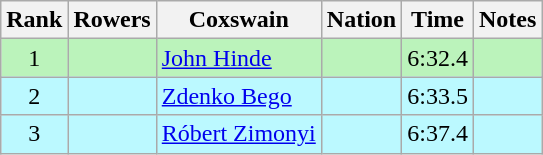<table class="wikitable sortable" style="text-align:center">
<tr>
<th>Rank</th>
<th>Rowers</th>
<th>Coxswain</th>
<th>Nation</th>
<th>Time</th>
<th>Notes</th>
</tr>
<tr bgcolor=bbf3bb>
<td>1</td>
<td></td>
<td align=left><a href='#'>John Hinde</a></td>
<td align=left></td>
<td>6:32.4</td>
<td></td>
</tr>
<tr bgcolor=bbf9ff>
<td>2</td>
<td></td>
<td align=left><a href='#'>Zdenko Bego</a></td>
<td align=left></td>
<td>6:33.5</td>
<td></td>
</tr>
<tr bgcolor=bbf9ff>
<td>3</td>
<td></td>
<td align=left><a href='#'>Róbert Zimonyi</a></td>
<td align=left></td>
<td>6:37.4</td>
<td></td>
</tr>
</table>
